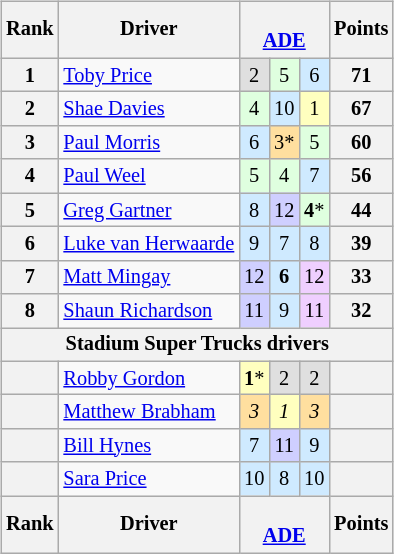<table>
<tr>
<td valign="top"><br><table class="wikitable" style="font-size: 85%; text-align: center">
<tr>
<th>Rank</th>
<th>Driver</th>
<th colspan=3><br><a href='#'>ADE</a></th>
<th>Points</th>
</tr>
<tr>
<th>1</th>
<td align="left"> <a href='#'>Toby Price</a></td>
<td style="background:#DFDFDF;">2</td>
<td style="background:#DFFFDF;">5</td>
<td style="background:#CFEAFF;">6</td>
<th>71</th>
</tr>
<tr>
<th>2</th>
<td align="left"> <a href='#'>Shae Davies</a></td>
<td style="background:#DFFFDF;">4</td>
<td style="background:#CFEAFF;">10</td>
<td style="background:#FFFFBF;">1</td>
<th>67</th>
</tr>
<tr>
<th>3</th>
<td align="left"> <a href='#'>Paul Morris</a></td>
<td style="background:#CFEAFF;">6</td>
<td style="background:#FFDF9F;">3*</td>
<td style="background:#DFFFDF;">5</td>
<th>60</th>
</tr>
<tr>
<th>4</th>
<td align="left"> <a href='#'>Paul Weel</a></td>
<td style="background:#DFFFDF;">5</td>
<td style="background:#DFFFDF;">4</td>
<td style="background:#CFEAFF;">7</td>
<th>56</th>
</tr>
<tr>
<th>5</th>
<td align="left"> <a href='#'>Greg Gartner</a></td>
<td style="background:#CFEAFF;">8</td>
<td style="background:#CFCFFF;">12</td>
<td style="background:#DFFFDF;"><strong>4</strong>*</td>
<th>44</th>
</tr>
<tr>
<th>6</th>
<td align="left"> <a href='#'>Luke van Herwaarde</a></td>
<td style="background:#CFEAFF;">9</td>
<td style="background:#CFEAFF;">7</td>
<td style="background:#CFEAFF;">8</td>
<th>39</th>
</tr>
<tr>
<th>7</th>
<td align="left"> <a href='#'>Matt Mingay</a></td>
<td style="background:#CFCFFF;">12</td>
<td style="background:#CFEAFF;"><strong>6</strong></td>
<td style="background:#EFCFFF;">12</td>
<th>33</th>
</tr>
<tr>
<th>8</th>
<td align="left"> <a href='#'>Shaun Richardson</a></td>
<td style="background:#CFCFFF;">11</td>
<td style="background:#CFEAFF;">9</td>
<td style="background:#EFCFFF;">11</td>
<th>32</th>
</tr>
<tr>
<th colspan=6>Stadium Super Trucks drivers</th>
</tr>
<tr>
<th></th>
<td align="left"> <a href='#'>Robby Gordon</a></td>
<td style="background:#FFFFBF;"><strong>1</strong>*</td>
<td style="background:#DFDFDF;">2</td>
<td style="background:#DFDFDF;">2</td>
<th></th>
</tr>
<tr>
<th></th>
<td align="left"> <a href='#'>Matthew Brabham</a></td>
<td style="background:#FFDF9F;"><em>3</em></td>
<td style="background:#FFFFBF;"><em>1</em></td>
<td style="background:#FFDF9F;"><em>3</em></td>
<th></th>
</tr>
<tr>
<th></th>
<td align="left"> <a href='#'>Bill Hynes</a></td>
<td style="background:#CFEAFF;">7</td>
<td style="background:#CFCFFF;">11</td>
<td style="background:#CFEAFF;">9</td>
<th></th>
</tr>
<tr>
<th></th>
<td align="left"> <a href='#'>Sara Price</a></td>
<td style="background:#CFEAFF;">10</td>
<td style="background:#CFEAFF;">8</td>
<td style="background:#CFEAFF;">10</td>
<th></th>
</tr>
<tr>
<th>Rank</th>
<th>Driver</th>
<th colspan=3><br><a href='#'>ADE</a></th>
<th>Points</th>
</tr>
</table>
</td>
<td valign="top" style="font-size: 85%;"><br></td>
</tr>
</table>
